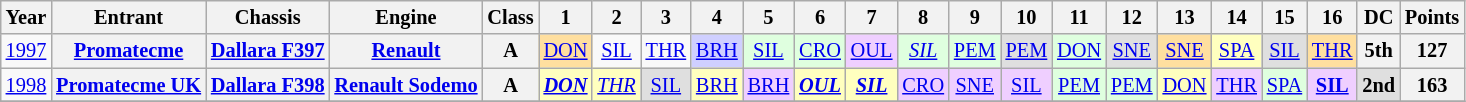<table class="wikitable" style="text-align:center; font-size:85%">
<tr>
<th>Year</th>
<th>Entrant</th>
<th>Chassis</th>
<th>Engine</th>
<th>Class</th>
<th>1</th>
<th>2</th>
<th>3</th>
<th>4</th>
<th>5</th>
<th>6</th>
<th>7</th>
<th>8</th>
<th>9</th>
<th>10</th>
<th>11</th>
<th>12</th>
<th>13</th>
<th>14</th>
<th>15</th>
<th>16</th>
<th>DC</th>
<th>Points</th>
</tr>
<tr>
<td><a href='#'>1997</a></td>
<th nowrap><a href='#'>Promatecme</a></th>
<th nowrap><a href='#'>Dallara F397</a></th>
<th nowrap><a href='#'>Renault</a></th>
<th>A</th>
<td style="background:#FFDF9F;"><a href='#'>DON</a><br></td>
<td><a href='#'>SIL</a></td>
<td><a href='#'>THR</a></td>
<td style="background:#CFCFFF;"><a href='#'>BRH</a><br></td>
<td style="background:#DFFFDF;"><a href='#'>SIL</a><br></td>
<td style="background:#DFFFDF;"><a href='#'>CRO</a><br></td>
<td style="background:#EFCFFF;"><a href='#'>OUL</a><br></td>
<td style="background:#DFFFDF;"><em><a href='#'>SIL</a></em><br></td>
<td style="background:#DFFFDF;"><a href='#'>PEM</a><br></td>
<td style="background:#DFDFDF;"><a href='#'>PEM</a><br></td>
<td style="background:#DFFFDF;"><a href='#'>DON</a><br></td>
<td style="background:#DFDFDF;"><a href='#'>SNE</a><br></td>
<td style="background:#FFDF9F;"><a href='#'>SNE</a><br></td>
<td style="background:#FFFFBF;"><a href='#'>SPA</a><br></td>
<td style="background:#DFDFDF;"><a href='#'>SIL</a><br></td>
<td style="background:#FFDF9F;"><a href='#'>THR</a><br></td>
<th>5th</th>
<th>127</th>
</tr>
<tr>
<td><a href='#'>1998</a></td>
<th nowrap><a href='#'>Promatecme UK</a></th>
<th nowrap><a href='#'>Dallara F398</a></th>
<th nowrap><a href='#'>Renault Sodemo</a></th>
<th>A</th>
<td style="background:#FFFFBF;"><strong><em><a href='#'>DON</a></em></strong><br></td>
<td style="background:#FFFFBF;"><em><a href='#'>THR</a></em><br></td>
<td style="background:#DFDFDF;"><a href='#'>SIL</a><br></td>
<td style="background:#FFFFBF;"><a href='#'>BRH</a><br></td>
<td style="background:#EFCFFF;"><a href='#'>BRH</a><br></td>
<td style="background:#FFFFBF;"><strong><em><a href='#'>OUL</a></em></strong><br></td>
<td style="background:#FFFFBF;"><strong><em><a href='#'>SIL</a></em></strong><br></td>
<td style="background:#EFCFFF;"><a href='#'>CRO</a><br></td>
<td style="background:#EFCFFF;"><a href='#'>SNE</a><br></td>
<td style="background:#EFCFFF;"><a href='#'>SIL</a><br></td>
<td style="background:#DFFFDF;"><a href='#'>PEM</a><br></td>
<td style="background:#DFFFDF;"><a href='#'>PEM</a><br></td>
<td style="background:#FFFFBF;"><a href='#'>DON</a><br></td>
<td style="background:#EFCFFF;"><a href='#'>THR</a><br></td>
<td style="background:#DFFFDF;"><a href='#'>SPA</a><br></td>
<td style="background:#EFCFFF;"><strong><a href='#'>SIL</a></strong><br></td>
<th style="background:#DFDFDF;">2nd</th>
<th>163</th>
</tr>
<tr>
</tr>
</table>
